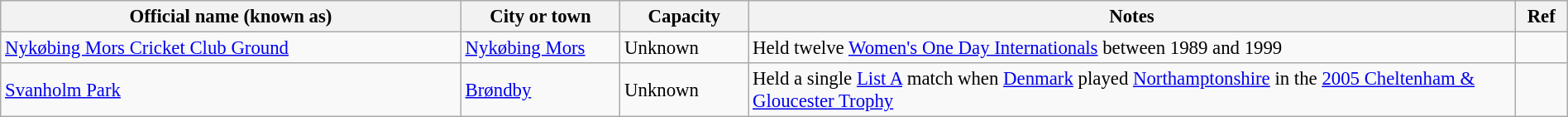<table class="wikitable" style="font-size:95%;" width="100%">
<tr>
<th width=15%>Official name (known as)</th>
<th width=5%>City or town</th>
<th width=3%>Capacity</th>
<th width=25%>Notes</th>
<th width=1%>Ref</th>
</tr>
<tr>
<td><a href='#'>Nykøbing Mors Cricket Club Ground</a></td>
<td><a href='#'>Nykøbing Mors</a></td>
<td>Unknown</td>
<td>Held twelve <a href='#'>Women's One Day Internationals</a> between 1989 and 1999</td>
<td></td>
</tr>
<tr>
<td><a href='#'>Svanholm Park</a></td>
<td><a href='#'>Brøndby</a></td>
<td>Unknown</td>
<td>Held a single <a href='#'>List A</a> match when <a href='#'>Denmark</a> played <a href='#'>Northamptonshire</a> in the <a href='#'>2005 Cheltenham & Gloucester Trophy</a></td>
<td></td>
</tr>
</table>
